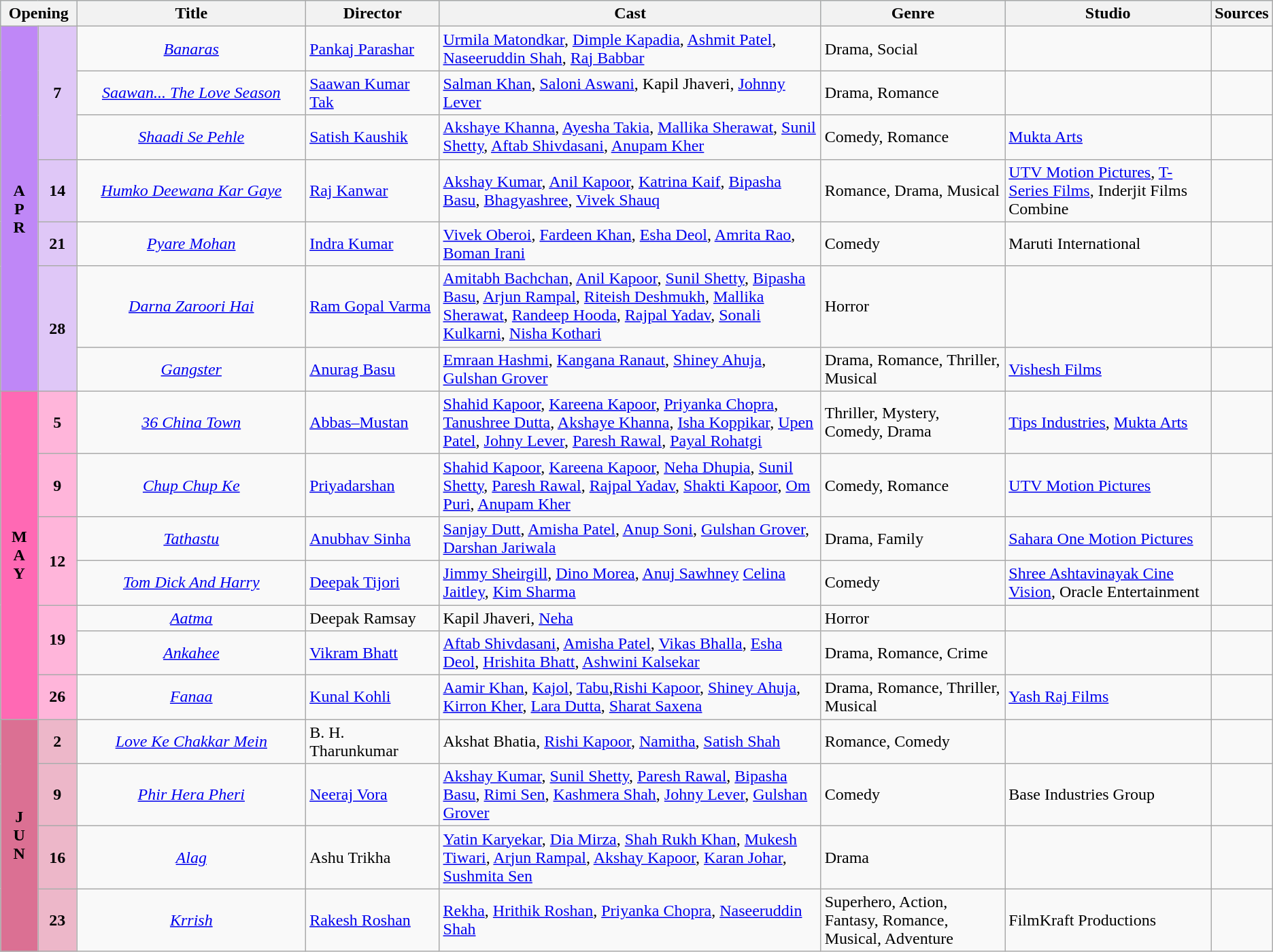<table class="wikitable">
<tr style="background:#b0e0e6;text-align:center;">
<th colspan="2" style="width:6%;"><strong>Opening</strong></th>
<th style="width:18%;"><strong>Title</strong></th>
<th style="width:10.5%;"><strong>Director</strong></th>
<th style="width:30%;"><strong>Cast</strong></th>
<th>Genre</th>
<th>Studio</th>
<th>Sources</th>
</tr>
<tr>
<td rowspan="7" style="text-align:center; background:#bf87f7;"><strong>A<br>P<br>R</strong></td>
<td rowspan="3" style="text-align:center; background:#dfc7f7; textcolor:#000;"><strong>7</strong></td>
<td style="text-align:center;"><em><a href='#'>Banaras</a></em></td>
<td><a href='#'>Pankaj Parashar</a></td>
<td><a href='#'>Urmila Matondkar</a>, <a href='#'>Dimple Kapadia</a>, <a href='#'>Ashmit Patel</a>, <a href='#'>Naseeruddin Shah</a>, <a href='#'>Raj Babbar</a></td>
<td>Drama, Social</td>
<td></td>
<td></td>
</tr>
<tr>
<td style="text-align:center;"><em><a href='#'>Saawan... The Love Season</a></em></td>
<td><a href='#'>Saawan Kumar Tak</a></td>
<td><a href='#'>Salman Khan</a>, <a href='#'>Saloni Aswani</a>, Kapil Jhaveri, <a href='#'>Johnny Lever</a></td>
<td>Drama, Romance</td>
<td></td>
<td></td>
</tr>
<tr>
<td style="text-align:center;"><em><a href='#'>Shaadi Se Pehle</a></em></td>
<td><a href='#'>Satish Kaushik</a></td>
<td><a href='#'>Akshaye Khanna</a>, <a href='#'>Ayesha Takia</a>, <a href='#'>Mallika Sherawat</a>, <a href='#'>Sunil Shetty</a>, <a href='#'>Aftab Shivdasani</a>, <a href='#'>Anupam Kher</a></td>
<td>Comedy, Romance</td>
<td><a href='#'>Mukta Arts</a></td>
<td></td>
</tr>
<tr>
<td rowspan="1" style="text-align:center; background:#dfc7f7; textcolor:#000;"><strong>14</strong></td>
<td style="text-align:center;"><em><a href='#'>Humko Deewana Kar Gaye</a></em></td>
<td><a href='#'>Raj Kanwar</a></td>
<td><a href='#'>Akshay Kumar</a>, <a href='#'>Anil Kapoor</a>, <a href='#'>Katrina Kaif</a>, <a href='#'>Bipasha Basu</a>, <a href='#'>Bhagyashree</a>, <a href='#'>Vivek Shauq</a></td>
<td>Romance, Drama, Musical</td>
<td><a href='#'>UTV Motion Pictures</a>, <a href='#'>T-Series Films</a>, Inderjit Films Combine</td>
<td></td>
</tr>
<tr>
<td rowspan="1" style="text-align:center; background:#dfc7f7; textcolor:#000;"><strong>21</strong></td>
<td style="text-align:center;"><em><a href='#'>Pyare Mohan</a></em></td>
<td><a href='#'>Indra Kumar</a></td>
<td><a href='#'>Vivek Oberoi</a>,  <a href='#'>Fardeen Khan</a>, <a href='#'>Esha Deol</a>, <a href='#'>Amrita Rao</a>, <a href='#'>Boman Irani</a></td>
<td>Comedy</td>
<td>Maruti International</td>
<td></td>
</tr>
<tr>
<td rowspan="2" style="text-align:center; background:#dfc7f7; textcolor:#000;"><strong>28</strong></td>
<td style="text-align:center;"><em><a href='#'>Darna Zaroori Hai</a></em></td>
<td><a href='#'>Ram Gopal Varma</a></td>
<td><a href='#'>Amitabh Bachchan</a>, <a href='#'>Anil Kapoor</a>, <a href='#'>Sunil Shetty</a>, <a href='#'>Bipasha Basu</a>, <a href='#'>Arjun Rampal</a>, <a href='#'>Riteish Deshmukh</a>, <a href='#'>Mallika Sherawat</a>, <a href='#'>Randeep Hooda</a>, <a href='#'>Rajpal Yadav</a>, <a href='#'>Sonali Kulkarni</a>, <a href='#'>Nisha Kothari</a></td>
<td>Horror</td>
<td></td>
<td></td>
</tr>
<tr>
<td style="text-align:center;"><em><a href='#'>Gangster</a></em></td>
<td><a href='#'>Anurag Basu</a></td>
<td><a href='#'>Emraan Hashmi</a>, <a href='#'>Kangana Ranaut</a>, <a href='#'>Shiney Ahuja</a>, <a href='#'>Gulshan Grover</a></td>
<td>Drama, Romance, Thriller, Musical</td>
<td><a href='#'>Vishesh Films</a></td>
<td></td>
</tr>
<tr>
<td rowspan="7" style="text-align:center; background:hotPink;"><strong>M<br>A<br>Y</strong></td>
<td rowspan="1" style="text-align:center; background:#ffb5da;"><strong>5</strong></td>
<td style="text-align:center;"><em><a href='#'>36 China Town</a></em></td>
<td><a href='#'>Abbas–Mustan</a></td>
<td><a href='#'>Shahid Kapoor</a>, <a href='#'>Kareena Kapoor</a>, <a href='#'>Priyanka Chopra</a>, <a href='#'>Tanushree Dutta</a>, <a href='#'>Akshaye Khanna</a>, <a href='#'>Isha Koppikar</a>, <a href='#'>Upen Patel</a>, <a href='#'>Johny Lever</a>, <a href='#'>Paresh Rawal</a>, <a href='#'>Payal Rohatgi</a></td>
<td>Thriller, Mystery, Comedy, Drama</td>
<td><a href='#'>Tips Industries</a>, <a href='#'>Mukta Arts</a></td>
<td></td>
</tr>
<tr>
<td rowspan="1" style="text-align:center; background:#ffb5da;"><strong>9</strong></td>
<td style="text-align:center;"><em><a href='#'>Chup Chup Ke</a></em></td>
<td><a href='#'>Priyadarshan</a></td>
<td><a href='#'>Shahid Kapoor</a>, <a href='#'>Kareena Kapoor</a>, <a href='#'>Neha Dhupia</a>, <a href='#'>Sunil Shetty</a>, <a href='#'>Paresh Rawal</a>, <a href='#'>Rajpal Yadav</a>, <a href='#'>Shakti Kapoor</a>, <a href='#'>Om Puri</a>, <a href='#'>Anupam Kher</a></td>
<td>Comedy, Romance</td>
<td><a href='#'>UTV Motion Pictures</a></td>
<td></td>
</tr>
<tr>
<td rowspan="2" style="text-align:center; textcolor:#000; background:#ffb5da;"><strong>12</strong></td>
<td style="text-align:center;"><em><a href='#'>Tathastu</a></em></td>
<td><a href='#'>Anubhav Sinha</a></td>
<td><a href='#'>Sanjay Dutt</a>, <a href='#'>Amisha Patel</a>, <a href='#'>Anup Soni</a>, <a href='#'>Gulshan Grover</a>, <a href='#'>Darshan Jariwala</a></td>
<td>Drama, Family</td>
<td><a href='#'>Sahara One Motion Pictures</a></td>
<td></td>
</tr>
<tr>
<td style="text-align:center;"><em><a href='#'>Tom Dick And Harry</a></em></td>
<td><a href='#'>Deepak Tijori</a></td>
<td><a href='#'>Jimmy Sheirgill</a>, <a href='#'>Dino Morea</a>, <a href='#'>Anuj Sawhney</a> <a href='#'>Celina Jaitley</a>, <a href='#'>Kim Sharma</a></td>
<td>Comedy</td>
<td><a href='#'>Shree Ashtavinayak Cine Vision</a>, Oracle Entertainment</td>
<td></td>
</tr>
<tr>
<td rowspan="2" style="text-align:center; textcolor:#000; background: #ffb5da;"><strong>19</strong></td>
<td style="text-align:center;"><em><a href='#'>Aatma</a></em></td>
<td>Deepak Ramsay</td>
<td>Kapil Jhaveri, <a href='#'>Neha</a></td>
<td>Horror</td>
<td></td>
<td></td>
</tr>
<tr>
<td style="text-align:center;"><em><a href='#'>Ankahee</a></em></td>
<td><a href='#'>Vikram Bhatt</a></td>
<td><a href='#'>Aftab Shivdasani</a>, <a href='#'>Amisha Patel</a>, <a href='#'>Vikas Bhalla</a>, <a href='#'>Esha Deol</a>, <a href='#'>Hrishita Bhatt</a>, <a href='#'>Ashwini Kalsekar</a></td>
<td>Drama, Romance, Crime</td>
<td></td>
<td></td>
</tr>
<tr>
<td rowspan="1" style="text-align:center; textcolor:#000; background: #ffb5da;"><strong>26</strong></td>
<td style="text-align:center;"><em><a href='#'>Fanaa</a></em></td>
<td><a href='#'>Kunal Kohli</a></td>
<td><a href='#'>Aamir Khan</a>, <a href='#'>Kajol</a>, <a href='#'>Tabu</a>,<a href='#'>Rishi Kapoor</a>, <a href='#'>Shiney Ahuja</a>, <a href='#'>Kirron Kher</a>, <a href='#'>Lara Dutta</a>, <a href='#'>Sharat Saxena</a></td>
<td>Drama, Romance, Thriller, Musical</td>
<td><a href='#'>Yash Raj Films</a></td>
<td></td>
</tr>
<tr>
<td rowspan="4" style="text-align:center; background:#db7093; textcolor:#000;"><strong>J<br>U<br>N</strong></td>
<td rowspan="1" style="text-align:center; background:#edb7c9;"><strong>2</strong></td>
<td style="text-align:center;"><em><a href='#'>Love Ke Chakkar Mein</a></em></td>
<td>B. H. Tharunkumar</td>
<td>Akshat Bhatia, <a href='#'>Rishi Kapoor</a>, <a href='#'>Namitha</a>, <a href='#'>Satish Shah</a></td>
<td>Romance, Comedy</td>
<td></td>
<td></td>
</tr>
<tr>
<td rowspan="1" style="text-align:center; background:#edb7c9;"><strong>9</strong></td>
<td style="text-align:center;"><em><a href='#'>Phir Hera Pheri</a></em></td>
<td><a href='#'>Neeraj Vora</a></td>
<td><a href='#'>Akshay Kumar</a>, <a href='#'>Sunil Shetty</a>, <a href='#'>Paresh Rawal</a>, <a href='#'>Bipasha Basu</a>, <a href='#'>Rimi Sen</a>, <a href='#'>Kashmera Shah</a>, <a href='#'>Johny Lever</a>, <a href='#'>Gulshan Grover</a></td>
<td>Comedy</td>
<td>Base Industries Group</td>
<td></td>
</tr>
<tr>
<td rowspan="1" style="text-align:center;background:#edb7c9;"><strong>16</strong></td>
<td style="text-align:center;"><em><a href='#'>Alag</a></em></td>
<td>Ashu Trikha</td>
<td><a href='#'>Yatin Karyekar</a>, <a href='#'>Dia Mirza</a>, <a href='#'>Shah Rukh Khan</a>, <a href='#'>Mukesh Tiwari</a>, <a href='#'>Arjun Rampal</a>, <a href='#'>Akshay Kapoor</a>, <a href='#'>Karan Johar</a>, <a href='#'>Sushmita Sen</a></td>
<td>Drama</td>
<td></td>
<td></td>
</tr>
<tr>
<td rowspan="1" style="text-align:center;background:#edb7c9;"><strong>23</strong></td>
<td style="text-align:center;"><em><a href='#'>Krrish</a></em></td>
<td><a href='#'>Rakesh Roshan</a></td>
<td><a href='#'>Rekha</a>, <a href='#'>Hrithik Roshan</a>, <a href='#'>Priyanka Chopra</a>, <a href='#'>Naseeruddin Shah</a></td>
<td>Superhero, Action, Fantasy, Romance, Musical, Adventure</td>
<td>FilmKraft Productions</td>
<td></td>
</tr>
</table>
